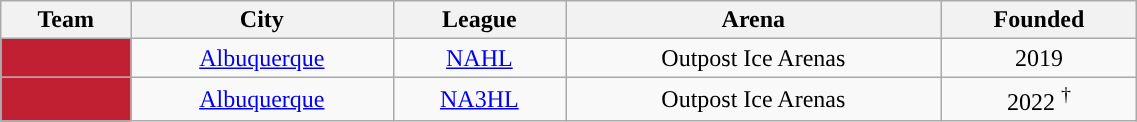<table class="wikitable sortable" width="60%">
<tr>
<th>Team</th>
<th>City</th>
<th>League</th>
<th>Arena</th>
<th>Founded</th>
</tr>
<tr align=center>
<td style="color:white; background:#c02032; "><strong><a href='#'></a></strong></td>
<td><a href='#'>Albuquerque</a></td>
<td><a href='#'>NAHL</a></td>
<td>Outpost Ice Arenas</td>
<td>2019</td>
</tr>
<tr align=center>
<td style="color:white; background:#c02032; "><strong><a href='#'></a></strong></td>
<td><a href='#'>Albuquerque</a></td>
<td><a href='#'>NA3HL</a></td>
<td>Outpost Ice Arenas</td>
<td>2022 <sup>†</sup></td>
</tr>
</table>
